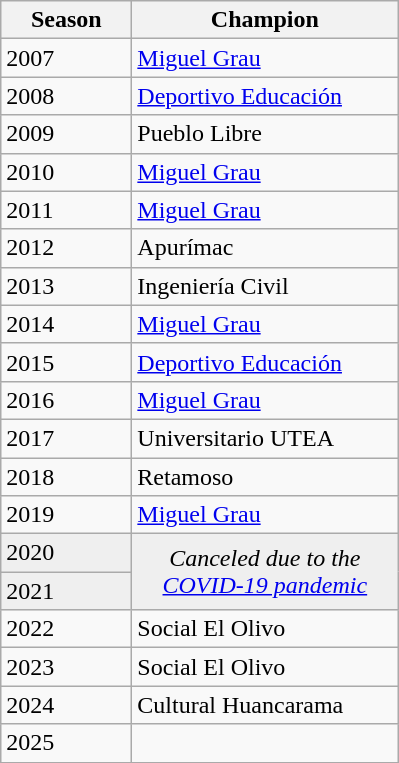<table class="wikitable sortable">
<tr>
<th width=80px>Season</th>
<th width=170px>Champion</th>
</tr>
<tr>
<td>2007</td>
<td><a href='#'>Miguel Grau</a></td>
</tr>
<tr>
<td>2008</td>
<td><a href='#'>Deportivo Educación</a></td>
</tr>
<tr>
<td>2009</td>
<td>Pueblo Libre</td>
</tr>
<tr>
<td>2010</td>
<td><a href='#'>Miguel Grau</a></td>
</tr>
<tr>
<td>2011</td>
<td><a href='#'>Miguel Grau</a></td>
</tr>
<tr>
<td>2012</td>
<td>Apurímac</td>
</tr>
<tr>
<td>2013</td>
<td>Ingeniería Civil</td>
</tr>
<tr>
<td>2014</td>
<td><a href='#'>Miguel Grau</a></td>
</tr>
<tr>
<td>2015</td>
<td><a href='#'>Deportivo Educación</a></td>
</tr>
<tr>
<td>2016</td>
<td><a href='#'>Miguel Grau</a></td>
</tr>
<tr>
<td>2017</td>
<td>Universitario UTEA</td>
</tr>
<tr>
<td>2018</td>
<td>Retamoso</td>
</tr>
<tr>
<td>2019</td>
<td><a href='#'>Miguel Grau</a></td>
</tr>
<tr bgcolor=#efefef>
<td>2020</td>
<td rowspan=2 colspan="1" align=center><em>Canceled due to the <a href='#'>COVID-19 pandemic</a></em></td>
</tr>
<tr bgcolor=#efefef>
<td>2021</td>
</tr>
<tr>
<td>2022</td>
<td>Social El Olivo</td>
</tr>
<tr>
<td>2023</td>
<td>Social El Olivo</td>
</tr>
<tr>
<td>2024</td>
<td>Cultural Huancarama</td>
</tr>
<tr>
<td>2025</td>
<td></td>
</tr>
<tr>
</tr>
</table>
